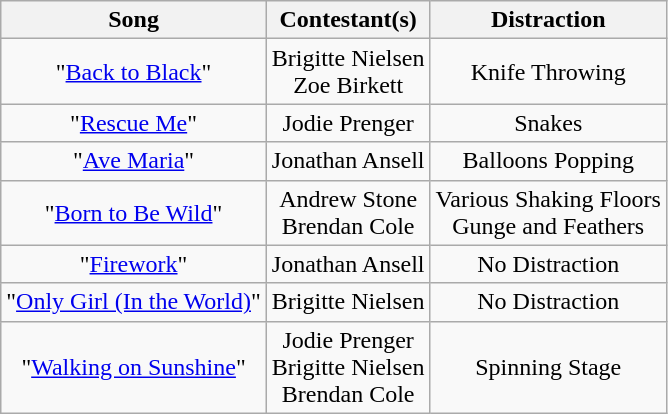<table class="wikitable" style="text-align:center">
<tr>
<th>Song</th>
<th>Contestant(s)</th>
<th>Distraction</th>
</tr>
<tr>
<td>"<a href='#'>Back to Black</a>"</td>
<td>Brigitte Nielsen<br>Zoe Birkett</td>
<td>Knife Throwing</td>
</tr>
<tr>
<td>"<a href='#'>Rescue Me</a>"</td>
<td>Jodie Prenger</td>
<td>Snakes</td>
</tr>
<tr>
<td>"<a href='#'>Ave Maria</a>"</td>
<td>Jonathan Ansell</td>
<td>Balloons Popping</td>
</tr>
<tr>
<td>"<a href='#'>Born to Be Wild</a>"</td>
<td>Andrew Stone<br>Brendan Cole</td>
<td>Various Shaking Floors<br>Gunge and Feathers</td>
</tr>
<tr>
<td>"<a href='#'>Firework</a>"</td>
<td>Jonathan Ansell</td>
<td>No Distraction</td>
</tr>
<tr>
<td>"<a href='#'>Only Girl (In the World)</a>"</td>
<td>Brigitte Nielsen</td>
<td>No Distraction</td>
</tr>
<tr>
<td>"<a href='#'>Walking on Sunshine</a>"</td>
<td>Jodie Prenger<br>Brigitte Nielsen<br>Brendan Cole</td>
<td>Spinning Stage</td>
</tr>
</table>
